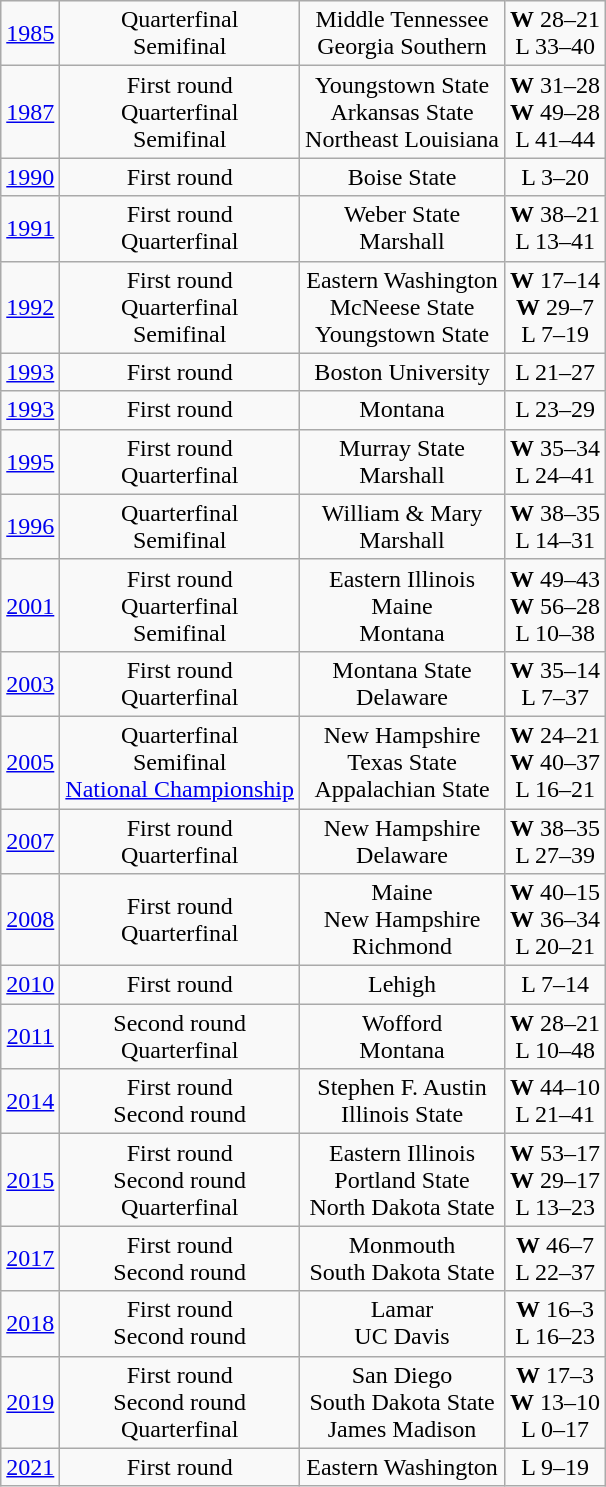<table class="wikitable" style="text-align:center;">
<tr>
<td><a href='#'>1985</a></td>
<td>Quarterfinal<br>Semifinal</td>
<td>Middle Tennessee<br>Georgia Southern</td>
<td><strong>W</strong> 28–21<br>L 33–40</td>
</tr>
<tr>
<td><a href='#'>1987</a></td>
<td>First round<br>Quarterfinal<br>Semifinal</td>
<td>Youngstown State<br> Arkansas State<br>Northeast Louisiana</td>
<td><strong>W</strong> 31–28<br><strong>W</strong> 49–28<br>L 41–44</td>
</tr>
<tr>
<td><a href='#'>1990</a></td>
<td>First round</td>
<td>Boise State</td>
<td>L 3–20</td>
</tr>
<tr>
<td><a href='#'>1991</a></td>
<td>First round<br>Quarterfinal</td>
<td>Weber State<br>Marshall</td>
<td><strong>W</strong> 38–21<br>L 13–41</td>
</tr>
<tr>
<td><a href='#'>1992</a></td>
<td>First round<br>Quarterfinal<br>Semifinal</td>
<td>Eastern Washington<br> McNeese State<br>Youngstown State</td>
<td><strong>W</strong> 17–14<br><strong>W</strong> 29–7<br>L 7–19</td>
</tr>
<tr>
<td><a href='#'>1993</a></td>
<td>First round</td>
<td>Boston University</td>
<td>L 21–27</td>
</tr>
<tr>
<td><a href='#'>1993</a></td>
<td>First round</td>
<td>Montana</td>
<td>L 23–29</td>
</tr>
<tr>
<td><a href='#'>1995</a></td>
<td>First round<br>Quarterfinal</td>
<td>Murray State<br>Marshall</td>
<td><strong>W</strong> 35–34<br>L 24–41</td>
</tr>
<tr>
<td><a href='#'>1996</a></td>
<td>Quarterfinal<br>Semifinal</td>
<td>William & Mary<br>Marshall</td>
<td><strong>W</strong> 38–35<br>L 14–31</td>
</tr>
<tr>
<td><a href='#'>2001</a></td>
<td>First round<br>Quarterfinal<br>Semifinal</td>
<td>Eastern Illinois<br>Maine<br>Montana</td>
<td><strong>W</strong> 49–43<br><strong>W</strong> 56–28<br>L 10–38</td>
</tr>
<tr>
<td><a href='#'>2003</a></td>
<td>First round<br>Quarterfinal</td>
<td>Montana State<br>Delaware</td>
<td><strong>W</strong> 35–14<br>L 7–37</td>
</tr>
<tr>
<td><a href='#'>2005</a></td>
<td>Quarterfinal<br>Semifinal<br><a href='#'>National Championship</a></td>
<td>New Hampshire<br> Texas State<br>Appalachian State</td>
<td><strong>W</strong> 24–21<br><strong>W</strong> 40–37<br>L 16–21</td>
</tr>
<tr>
<td><a href='#'>2007</a></td>
<td>First round<br>Quarterfinal</td>
<td>New Hampshire<br>Delaware</td>
<td><strong>W</strong> 38–35<br>L 27–39</td>
</tr>
<tr>
<td><a href='#'>2008</a></td>
<td>First round<br>Quarterfinal<br></td>
<td>Maine<br>New Hampshire<br>Richmond</td>
<td><strong>W</strong> 40–15<br><strong>W</strong> 36–34<br>L 20–21</td>
</tr>
<tr>
<td><a href='#'>2010</a></td>
<td>First round</td>
<td>Lehigh</td>
<td>L 7–14</td>
</tr>
<tr>
<td><a href='#'>2011</a></td>
<td>Second round<br>Quarterfinal</td>
<td>Wofford<br>Montana</td>
<td><strong>W</strong> 28–21<br>L 10–48</td>
</tr>
<tr>
<td><a href='#'>2014</a></td>
<td>First round<br>Second round</td>
<td>Stephen F. Austin<br>Illinois State</td>
<td><strong>W</strong> 44–10<br>L 21–41</td>
</tr>
<tr>
<td><a href='#'>2015</a></td>
<td>First round<br>Second round<br>Quarterfinal</td>
<td>Eastern Illinois<br>Portland State<br>North Dakota State</td>
<td><strong>W</strong> 53–17<br><strong>W</strong> 29–17<br>L 13–23</td>
</tr>
<tr>
<td><a href='#'>2017</a></td>
<td>First round<br>Second round</td>
<td>Monmouth<br>South Dakota State</td>
<td><strong>W</strong> 46–7<br>L 22–37</td>
</tr>
<tr>
<td><a href='#'>2018</a></td>
<td>First round<br>Second round</td>
<td>Lamar<br>UC Davis</td>
<td><strong>W</strong> 16–3<br>L 16–23</td>
</tr>
<tr>
<td><a href='#'>2019</a></td>
<td>First round<br>Second round<br>Quarterfinal</td>
<td>San Diego<br>South Dakota State<br>James Madison</td>
<td><strong>W</strong> 17–3<br><strong>W</strong> 13–10<br>L 0–17</td>
</tr>
<tr>
<td><a href='#'>2021</a></td>
<td>First round</td>
<td>Eastern Washington</td>
<td>L 9–19</td>
</tr>
</table>
